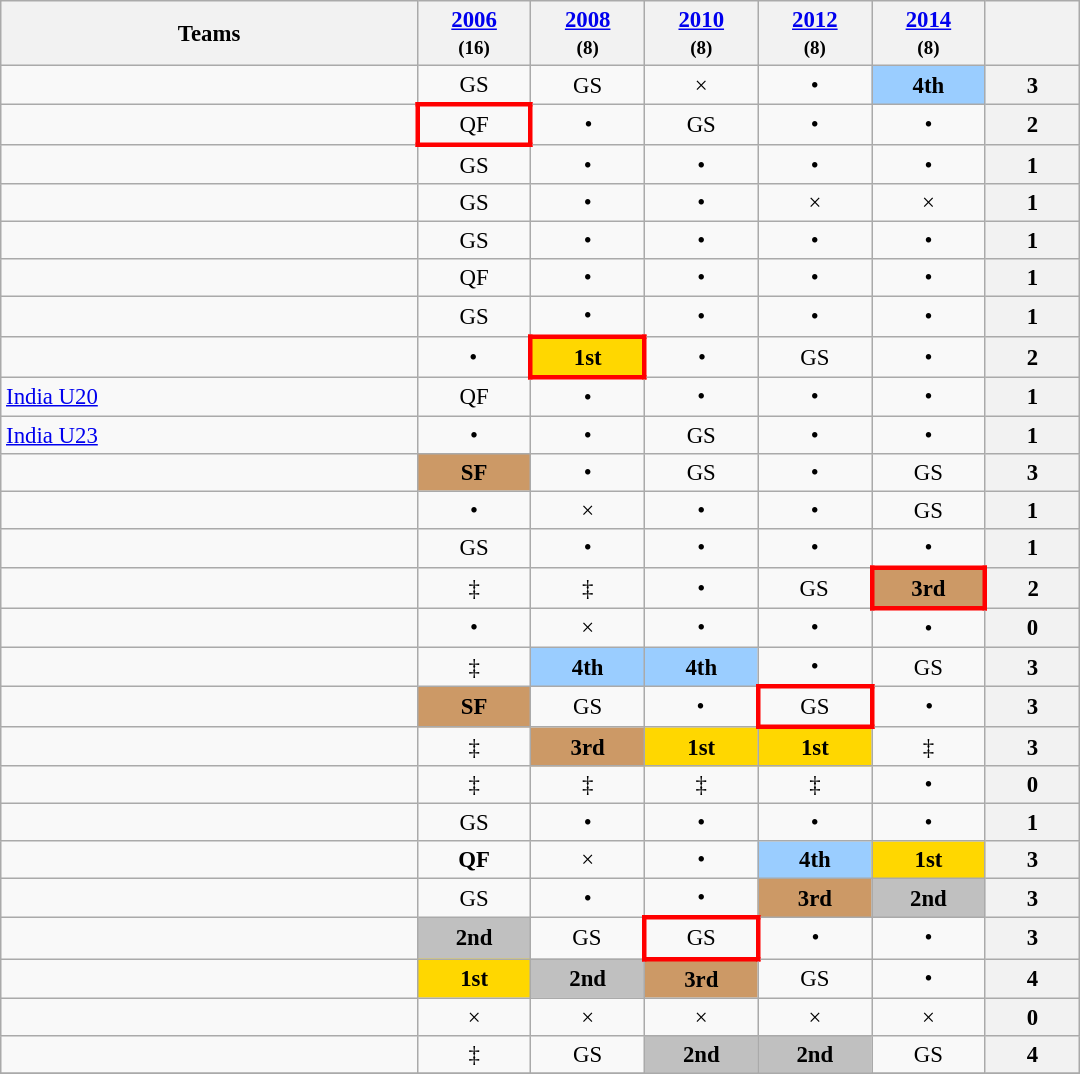<table class="wikitable" style="font-size:95%; width: 57%; text-align: center;">
<tr>
<th width="22%">Teams</th>
<th width="06%"><a href='#'>2006</a><br><small>(16)</small></th>
<th width="06%"><a href='#'>2008</a><br><small>(8)</small></th>
<th width="06%"><a href='#'>2010</a><br><small>(8)</small></th>
<th width="06%"><a href='#'>2012</a><br><small>(8)</small></th>
<th width="06%"><a href='#'>2014</a><br><small>(8)</small></th>
<th width="05%"></th>
</tr>
<tr>
<td align="left"></td>
<td>GS</td>
<td>GS</td>
<td>×</td>
<td>•</td>
<td style="background:#9acdff;"><strong>4th</strong></td>
<th>3</th>
</tr>
<tr>
<td align="left"></td>
<td style="border:3px solid red">QF</td>
<td>•</td>
<td>GS</td>
<td>•</td>
<td>•</td>
<th>2</th>
</tr>
<tr>
<td align="left"></td>
<td>GS</td>
<td>•</td>
<td>•</td>
<td>•</td>
<td>•</td>
<th>1</th>
</tr>
<tr>
<td align="left"></td>
<td>GS</td>
<td>•</td>
<td>•</td>
<td>×</td>
<td>×</td>
<th>1</th>
</tr>
<tr>
<td align="left"></td>
<td>GS</td>
<td>•</td>
<td>•</td>
<td>•</td>
<td>•</td>
<th>1</th>
</tr>
<tr>
<td align="left"></td>
<td>QF</td>
<td>•</td>
<td>•</td>
<td>•</td>
<td>•</td>
<th>1</th>
</tr>
<tr>
<td align="left"></td>
<td>GS</td>
<td>•</td>
<td>•</td>
<td>•</td>
<td>•</td>
<th>1</th>
</tr>
<tr>
<td align="left"></td>
<td>•</td>
<td style="border:3px solid red; background:gold;"><strong>1st</strong></td>
<td>•</td>
<td>GS</td>
<td>•</td>
<th>2</th>
</tr>
<tr>
<td align="left"> <a href='#'>India U20</a></td>
<td>QF</td>
<td>•</td>
<td>•</td>
<td>•</td>
<td>•</td>
<th>1</th>
</tr>
<tr>
<td align="left"> <a href='#'>India U23</a></td>
<td>•</td>
<td>•</td>
<td>GS</td>
<td>•</td>
<td>•</td>
<th>1</th>
</tr>
<tr>
<td align="left"></td>
<td style="background:#cc9966;"><strong>SF</strong></td>
<td>•</td>
<td>GS</td>
<td>•</td>
<td>GS</td>
<th>3</th>
</tr>
<tr>
<td align="left"></td>
<td>•</td>
<td>×</td>
<td>•</td>
<td>•</td>
<td>GS</td>
<th>1</th>
</tr>
<tr>
<td align="left"></td>
<td>GS</td>
<td>•</td>
<td>•</td>
<td>•</td>
<td>•</td>
<th>1</th>
</tr>
<tr>
<td align="left"></td>
<td>‡</td>
<td>‡</td>
<td>•</td>
<td>GS</td>
<td style="border:3px solid red; background:#cc9966;"><strong>3rd</strong></td>
<th>2</th>
</tr>
<tr>
<td align="left"></td>
<td>•</td>
<td>×</td>
<td>•</td>
<td>•</td>
<td>•</td>
<th>0</th>
</tr>
<tr>
<td align="left"></td>
<td>‡</td>
<td style="background:#9acdff;"><strong>4th</strong></td>
<td style="background:#9acdff;"><strong>4th</strong></td>
<td>•</td>
<td>GS</td>
<th>3</th>
</tr>
<tr>
<td align="left"></td>
<td style="background:#cc9966;"><strong>SF</strong></td>
<td>GS</td>
<td>•</td>
<td style="border:3px solid red">GS</td>
<td>•</td>
<th>3</th>
</tr>
<tr>
<td align="left"></td>
<td>‡</td>
<td style="background:#cc9966;"><strong>3rd</strong></td>
<td style="background:gold;"><strong>1st</strong></td>
<td style="background:gold;"><strong>1st</strong></td>
<td>‡</td>
<th>3</th>
</tr>
<tr>
<td align="left"></td>
<td>‡</td>
<td>‡</td>
<td>‡</td>
<td>‡</td>
<td>•</td>
<th>0</th>
</tr>
<tr>
<td align="left"></td>
<td>GS</td>
<td>•</td>
<td>•</td>
<td>•</td>
<td>•</td>
<th>1</th>
</tr>
<tr>
<td align="left"></td>
<td><strong>QF</strong></td>
<td>×</td>
<td>•</td>
<td style="background:#9acdff;"><strong>4th</strong></td>
<td style="background:gold;"><strong>1st</strong></td>
<th>3</th>
</tr>
<tr>
<td align="left"></td>
<td>GS</td>
<td>•</td>
<td>•</td>
<td style="background:#cc9966;"><strong>3rd</strong></td>
<td style="background:silver;"><strong>2nd</strong></td>
<th>3</th>
</tr>
<tr>
<td align="left"></td>
<td style="background:silver;"><strong>2nd</strong></td>
<td>GS</td>
<td style="border:3px solid red">GS</td>
<td>•</td>
<td>•</td>
<th>3</th>
</tr>
<tr>
<td align="left"></td>
<td style="background:gold;"><strong>1st</strong></td>
<td style="background:silver;"><strong>2nd</strong></td>
<td style="background:#cc9966;"><strong>3rd</strong></td>
<td>GS</td>
<td>•</td>
<th>4</th>
</tr>
<tr>
<td align="left"></td>
<td>×</td>
<td>×</td>
<td>×</td>
<td>×</td>
<td>×</td>
<th>0</th>
</tr>
<tr>
<td align="left"></td>
<td>‡</td>
<td>GS</td>
<td style="background:silver;"><strong>2nd</strong></td>
<td style="background:silver;"><strong>2nd</strong></td>
<td>GS</td>
<th>4</th>
</tr>
<tr>
</tr>
</table>
